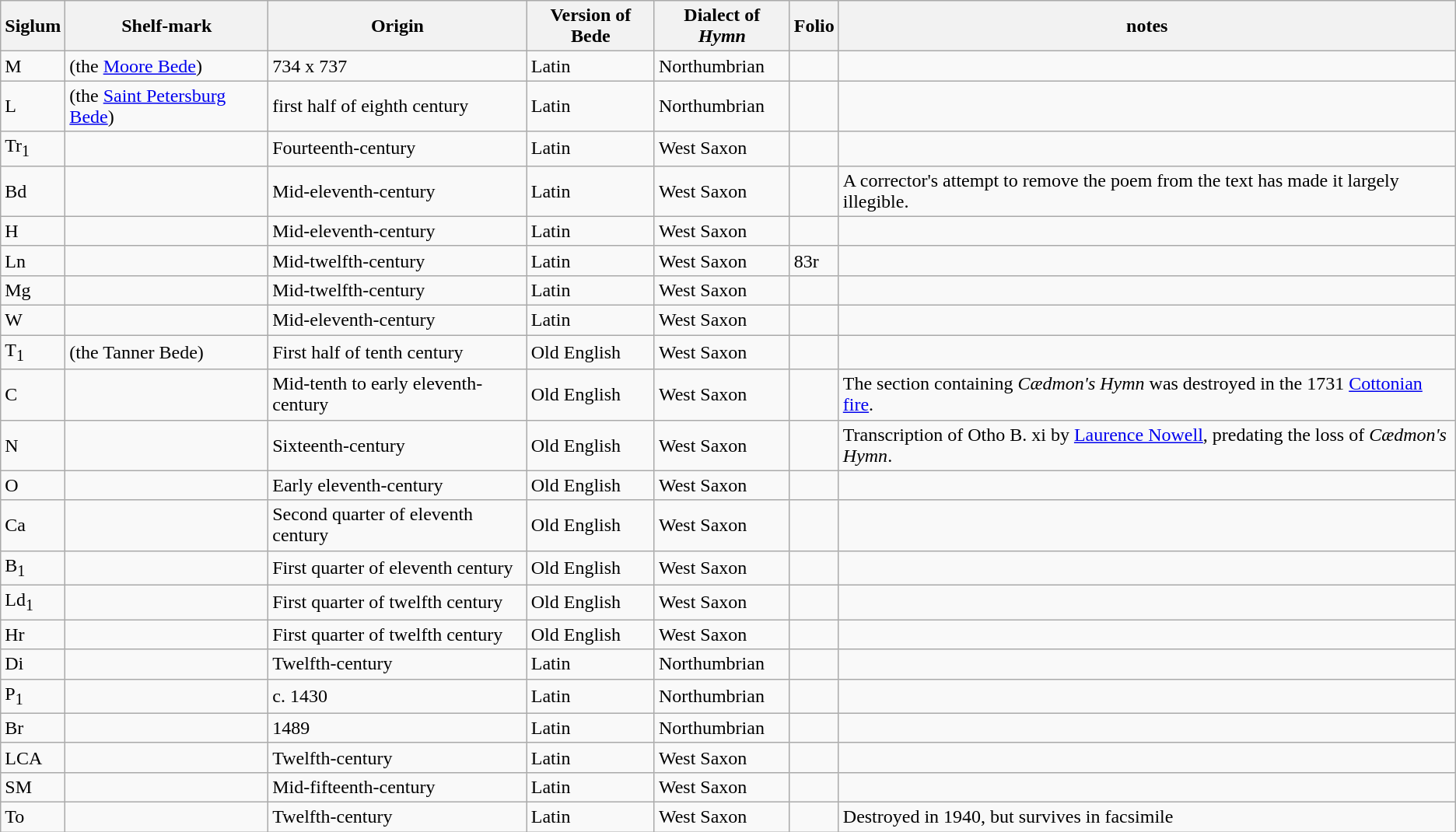<table class="wikitable sortable mw-collapsible">
<tr>
<th>Siglum</th>
<th>Shelf-mark</th>
<th>Origin</th>
<th>Version of Bede</th>
<th>Dialect of <em>Hymn</em></th>
<th>Folio</th>
<th>notes</th>
</tr>
<tr>
<td>M</td>
<td> (the <a href='#'>Moore Bede</a>)</td>
<td>734 x 737</td>
<td>Latin</td>
<td>Northumbrian</td>
<td></td>
<td></td>
</tr>
<tr>
<td>L</td>
<td> (the <a href='#'>Saint Petersburg Bede</a>)</td>
<td>first half of eighth century</td>
<td>Latin</td>
<td>Northumbrian</td>
<td></td>
<td></td>
</tr>
<tr>
<td>Tr<sub>1</sub></td>
<td></td>
<td>Fourteenth-century</td>
<td>Latin</td>
<td>West Saxon</td>
<td></td>
<td></td>
</tr>
<tr>
<td>Bd</td>
<td></td>
<td>Mid-eleventh-century</td>
<td>Latin</td>
<td>West Saxon</td>
<td></td>
<td>A corrector's attempt to remove the poem from the text has made it largely illegible.</td>
</tr>
<tr>
<td>H</td>
<td></td>
<td>Mid-eleventh-century</td>
<td>Latin</td>
<td>West Saxon</td>
<td></td>
<td></td>
</tr>
<tr>
<td>Ln</td>
<td></td>
<td>Mid-twelfth-century</td>
<td>Latin</td>
<td>West Saxon</td>
<td>83r</td>
<td></td>
</tr>
<tr>
<td>Mg</td>
<td></td>
<td>Mid-twelfth-century</td>
<td>Latin</td>
<td>West Saxon</td>
<td></td>
<td></td>
</tr>
<tr>
<td>W</td>
<td></td>
<td>Mid-eleventh-century</td>
<td>Latin</td>
<td>West Saxon</td>
<td></td>
<td></td>
</tr>
<tr>
<td>T<sub>1</sub></td>
<td> (the Tanner Bede)</td>
<td>First half of tenth century</td>
<td>Old English</td>
<td>West Saxon</td>
<td></td>
<td></td>
</tr>
<tr>
<td>C</td>
<td></td>
<td>Mid-tenth to early eleventh-century</td>
<td>Old English</td>
<td>West Saxon</td>
<td></td>
<td>The section containing <em>Cædmon's Hymn</em> was destroyed in the 1731 <a href='#'>Cottonian fire</a>.</td>
</tr>
<tr>
<td>N</td>
<td></td>
<td>Sixteenth-century</td>
<td>Old English</td>
<td>West Saxon</td>
<td></td>
<td>Transcription of Otho B. xi by <a href='#'>Laurence Nowell</a>, predating the loss of <em>Cædmon's Hymn</em>.</td>
</tr>
<tr>
<td>O</td>
<td></td>
<td>Early eleventh-century</td>
<td>Old English</td>
<td>West Saxon</td>
<td></td>
<td></td>
</tr>
<tr>
<td>Ca</td>
<td></td>
<td>Second quarter of eleventh century</td>
<td>Old English</td>
<td>West Saxon</td>
<td></td>
<td></td>
</tr>
<tr>
<td>B<sub>1</sub></td>
<td></td>
<td>First quarter of eleventh century</td>
<td>Old English</td>
<td>West Saxon</td>
<td></td>
<td></td>
</tr>
<tr>
<td>Ld<sub>1</sub></td>
<td></td>
<td>First quarter of twelfth century</td>
<td>Old English</td>
<td>West Saxon</td>
<td></td>
<td></td>
</tr>
<tr>
<td>Hr</td>
<td></td>
<td>First quarter of twelfth century</td>
<td>Old English</td>
<td>West Saxon</td>
<td></td>
<td></td>
</tr>
<tr>
<td>Di</td>
<td></td>
<td>Twelfth-century</td>
<td>Latin</td>
<td>Northumbrian</td>
<td></td>
<td></td>
</tr>
<tr>
<td>P<sub>1</sub></td>
<td></td>
<td>c. 1430</td>
<td>Latin</td>
<td>Northumbrian</td>
<td></td>
<td></td>
</tr>
<tr>
<td>Br</td>
<td></td>
<td>1489</td>
<td>Latin</td>
<td>Northumbrian</td>
<td></td>
<td></td>
</tr>
<tr>
<td>LCA</td>
<td></td>
<td>Twelfth-century</td>
<td>Latin</td>
<td>West Saxon</td>
<td></td>
<td></td>
</tr>
<tr>
<td>SM</td>
<td></td>
<td>Mid-fifteenth-century</td>
<td>Latin</td>
<td>West Saxon</td>
<td></td>
<td></td>
</tr>
<tr>
<td>To</td>
<td></td>
<td>Twelfth-century</td>
<td>Latin</td>
<td>West Saxon</td>
<td></td>
<td>Destroyed in 1940, but survives in facsimile</td>
</tr>
</table>
